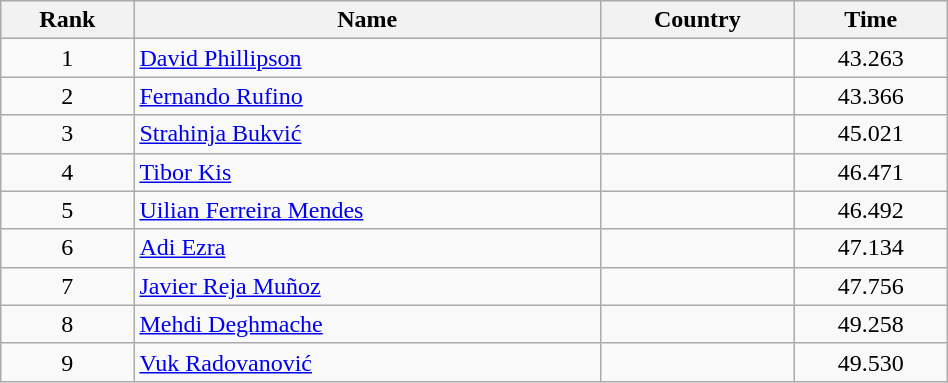<table class="wikitable" style="text-align:center;width: 50%">
<tr>
<th>Rank</th>
<th>Name</th>
<th>Country</th>
<th>Time</th>
</tr>
<tr>
<td>1</td>
<td align="left"><a href='#'>David Phillipson</a></td>
<td align="left"></td>
<td>43.263</td>
</tr>
<tr>
<td>2</td>
<td align="left"><a href='#'>Fernando Rufino</a></td>
<td align="left"></td>
<td>43.366</td>
</tr>
<tr>
<td>3</td>
<td align="left"><a href='#'>Strahinja Bukvić</a></td>
<td align="left"></td>
<td>45.021</td>
</tr>
<tr>
<td>4</td>
<td align="left"><a href='#'>Tibor Kis</a></td>
<td align="left"></td>
<td>46.471</td>
</tr>
<tr>
<td>5</td>
<td align="left"><a href='#'>Uilian Ferreira Mendes</a></td>
<td align="left"></td>
<td>46.492</td>
</tr>
<tr>
<td>6</td>
<td align="left"><a href='#'>Adi Ezra</a></td>
<td align="left"></td>
<td>47.134</td>
</tr>
<tr>
<td>7</td>
<td align="left"><a href='#'>Javier Reja Muñoz</a></td>
<td align="left"></td>
<td>47.756</td>
</tr>
<tr>
<td>8</td>
<td align="left"><a href='#'>Mehdi Deghmache</a></td>
<td align="left"></td>
<td>49.258</td>
</tr>
<tr>
<td>9</td>
<td align="left"><a href='#'>Vuk Radovanović</a></td>
<td align="left"></td>
<td>49.530</td>
</tr>
</table>
